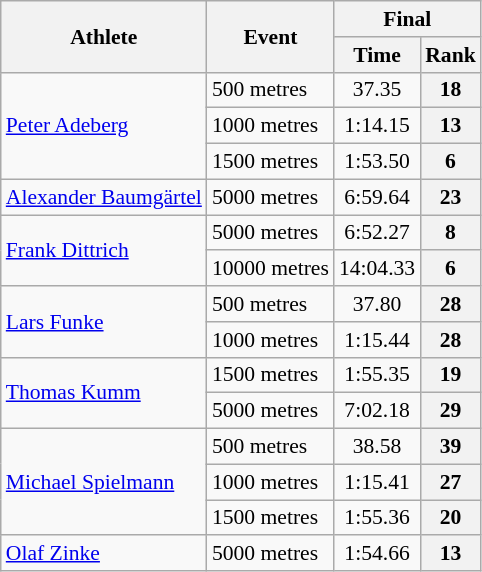<table class="wikitable" style="font-size:90%">
<tr>
<th rowspan="2">Athlete</th>
<th rowspan="2">Event</th>
<th colspan="2">Final</th>
</tr>
<tr>
<th>Time</th>
<th>Rank</th>
</tr>
<tr>
<td rowspan=3><a href='#'>Peter Adeberg</a></td>
<td>500 metres</td>
<td align="center">37.35</td>
<th align="center">18</th>
</tr>
<tr>
<td>1000 metres</td>
<td align="center">1:14.15</td>
<th align="center">13</th>
</tr>
<tr>
<td>1500 metres</td>
<td align="center">1:53.50</td>
<th align="center">6</th>
</tr>
<tr>
<td><a href='#'>Alexander Baumgärtel</a></td>
<td>5000 metres</td>
<td align="center">6:59.64</td>
<th align="center">23</th>
</tr>
<tr>
<td rowspan=2><a href='#'>Frank Dittrich</a></td>
<td>5000 metres</td>
<td align="center">6:52.27</td>
<th align="center">8</th>
</tr>
<tr>
<td>10000 metres</td>
<td align="center">14:04.33</td>
<th align="center">6</th>
</tr>
<tr>
<td rowspan=2><a href='#'>Lars Funke</a></td>
<td>500 metres</td>
<td align="center">37.80</td>
<th align="center">28</th>
</tr>
<tr>
<td>1000 metres</td>
<td align="center">1:15.44</td>
<th align="center">28</th>
</tr>
<tr>
<td rowspan=2><a href='#'>Thomas Kumm</a></td>
<td>1500 metres</td>
<td align="center">1:55.35</td>
<th align="center">19</th>
</tr>
<tr>
<td>5000 metres</td>
<td align="center">7:02.18</td>
<th align="center">29</th>
</tr>
<tr>
<td rowspan=3><a href='#'>Michael Spielmann</a></td>
<td>500 metres</td>
<td align="center">38.58</td>
<th align="center">39</th>
</tr>
<tr>
<td>1000 metres</td>
<td align="center">1:15.41</td>
<th align="center">27</th>
</tr>
<tr>
<td>1500 metres</td>
<td align="center">1:55.36</td>
<th align="center">20</th>
</tr>
<tr>
<td><a href='#'>Olaf Zinke</a></td>
<td>5000 metres</td>
<td align="center">1:54.66</td>
<th align="center">13</th>
</tr>
</table>
